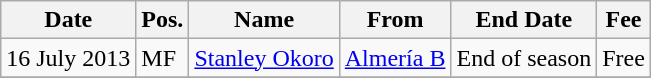<table class="wikitable">
<tr>
<th>Date</th>
<th>Pos.</th>
<th>Name</th>
<th>From</th>
<th>End Date</th>
<th>Fee</th>
</tr>
<tr>
<td>16 July 2013</td>
<td>MF</td>
<td> <a href='#'>Stanley Okoro</a></td>
<td> <a href='#'>Almería B</a></td>
<td>End of season</td>
<td>Free</td>
</tr>
<tr>
</tr>
</table>
